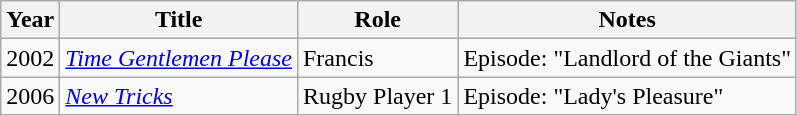<table class="wikitable">
<tr>
<th>Year</th>
<th>Title</th>
<th>Role</th>
<th>Notes</th>
</tr>
<tr>
<td>2002</td>
<td><em><a href='#'>Time Gentlemen Please</a></em></td>
<td>Francis</td>
<td>Episode: "Landlord of the Giants"</td>
</tr>
<tr>
<td>2006</td>
<td><em><a href='#'>New Tricks</a></em></td>
<td>Rugby Player 1</td>
<td>Episode: "Lady's Pleasure"</td>
</tr>
</table>
